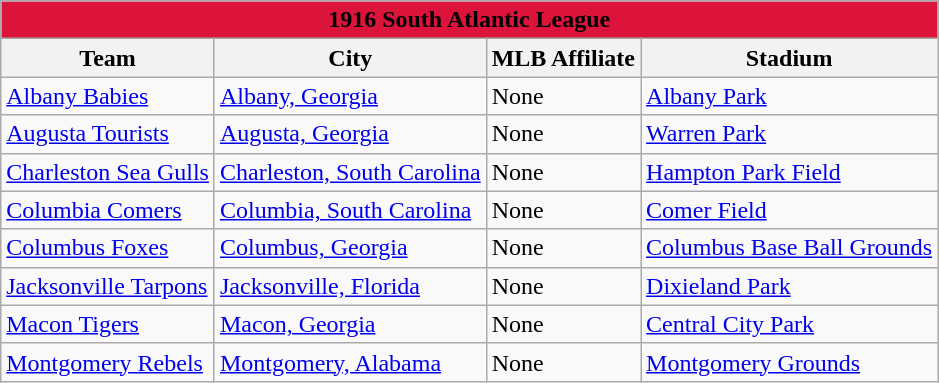<table class="wikitable" style="width:auto">
<tr>
<td bgcolor="#DC143C" align="center" colspan="7"><strong><span>1916 South Atlantic League</span></strong></td>
</tr>
<tr>
<th>Team</th>
<th>City</th>
<th>MLB Affiliate</th>
<th>Stadium</th>
</tr>
<tr>
<td><a href='#'>Albany Babies</a></td>
<td><a href='#'>Albany, Georgia</a></td>
<td>None</td>
<td><a href='#'>Albany Park</a></td>
</tr>
<tr>
<td><a href='#'>Augusta Tourists</a></td>
<td><a href='#'>Augusta, Georgia</a></td>
<td>None</td>
<td><a href='#'>Warren Park</a></td>
</tr>
<tr>
<td><a href='#'>Charleston Sea Gulls</a></td>
<td><a href='#'>Charleston, South Carolina</a></td>
<td>None</td>
<td><a href='#'>Hampton Park Field</a></td>
</tr>
<tr>
<td><a href='#'>Columbia Comers</a></td>
<td><a href='#'>Columbia, South Carolina</a></td>
<td>None</td>
<td><a href='#'>Comer Field</a></td>
</tr>
<tr>
<td><a href='#'>Columbus Foxes</a></td>
<td><a href='#'>Columbus, Georgia</a></td>
<td>None</td>
<td><a href='#'>Columbus Base Ball Grounds</a></td>
</tr>
<tr>
<td><a href='#'>Jacksonville Tarpons</a></td>
<td><a href='#'>Jacksonville, Florida</a></td>
<td>None</td>
<td><a href='#'>Dixieland Park</a></td>
</tr>
<tr>
<td><a href='#'>Macon Tigers</a></td>
<td><a href='#'>Macon, Georgia</a></td>
<td>None</td>
<td><a href='#'>Central City Park</a></td>
</tr>
<tr>
<td><a href='#'>Montgomery Rebels</a></td>
<td><a href='#'>Montgomery, Alabama</a></td>
<td>None</td>
<td><a href='#'>Montgomery Grounds</a></td>
</tr>
</table>
